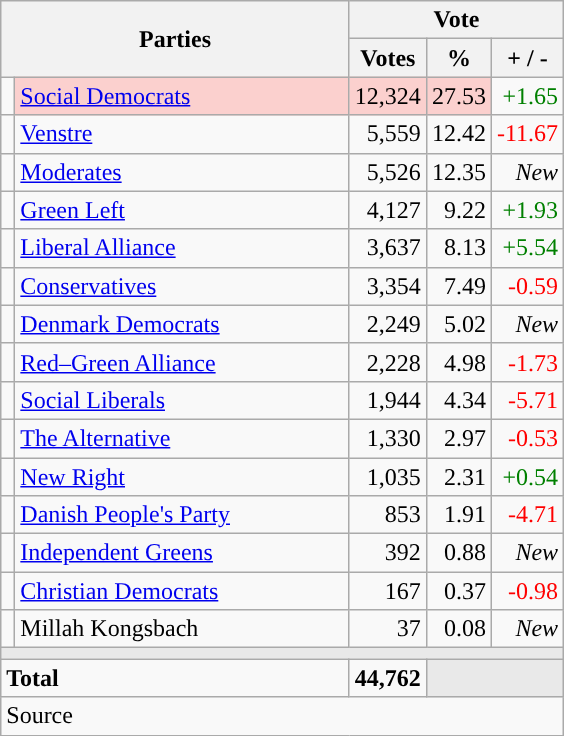<table class="wikitable" style="text-align:right;">
<tr>
<th style="text-align:centre;" rowspan="2" colspan="2" width="225">Parties</th>
<th colspan="3">Vote</th>
</tr>
<tr>
<th width="15">Votes</th>
<th width="15">%</th>
<th width="15">+ / -</th>
</tr>
<tr>
<td width="2" style="color:inherit;background:"></td>
<td bgcolor=#fbd0ce  align="left"><a href='#'>Social Democrats</a></td>
<td bgcolor=#fbd0ce>12,324</td>
<td bgcolor=#fbd0ce>27.53</td>
<td style=color:green;>+1.65</td>
</tr>
<tr>
<td width="2" style="color:inherit;background:"></td>
<td align="left"><a href='#'>Venstre</a></td>
<td>5,559</td>
<td>12.42</td>
<td style=color:red;>-11.67</td>
</tr>
<tr>
<td width="2" style="color:inherit;background:"></td>
<td align="left"><a href='#'>Moderates</a></td>
<td>5,526</td>
<td>12.35</td>
<td><em>New</em></td>
</tr>
<tr>
<td width="2" style="color:inherit;background:"></td>
<td align="left"><a href='#'>Green Left</a></td>
<td>4,127</td>
<td>9.22</td>
<td style=color:green;>+1.93</td>
</tr>
<tr>
<td width="2" style="color:inherit;background:"></td>
<td align="left"><a href='#'>Liberal Alliance</a></td>
<td>3,637</td>
<td>8.13</td>
<td style=color:green;>+5.54</td>
</tr>
<tr>
<td width="2" style="color:inherit;background:"></td>
<td align="left"><a href='#'>Conservatives</a></td>
<td>3,354</td>
<td>7.49</td>
<td style=color:red;>-0.59</td>
</tr>
<tr>
<td width="2" style="color:inherit;background:"></td>
<td align="left"><a href='#'>Denmark Democrats</a></td>
<td>2,249</td>
<td>5.02</td>
<td><em>New</em></td>
</tr>
<tr>
<td width="2" style="color:inherit;background:"></td>
<td align="left"><a href='#'>Red–Green Alliance</a></td>
<td>2,228</td>
<td>4.98</td>
<td style=color:red;>-1.73</td>
</tr>
<tr>
<td width="2" style="color:inherit;background:"></td>
<td align="left"><a href='#'>Social Liberals</a></td>
<td>1,944</td>
<td>4.34</td>
<td style=color:red;>-5.71</td>
</tr>
<tr>
<td width="2" style="color:inherit;background:"></td>
<td align="left"><a href='#'>The Alternative</a></td>
<td>1,330</td>
<td>2.97</td>
<td style=color:red;>-0.53</td>
</tr>
<tr>
<td width="2" style="color:inherit;background:"></td>
<td align="left"><a href='#'>New Right</a></td>
<td>1,035</td>
<td>2.31</td>
<td style=color:green;>+0.54</td>
</tr>
<tr>
<td width="2" style="color:inherit;background:"></td>
<td align="left"><a href='#'>Danish People's Party</a></td>
<td>853</td>
<td>1.91</td>
<td style=color:red;>-4.71</td>
</tr>
<tr>
<td width="2" style="color:inherit;background:"></td>
<td align="left"><a href='#'>Independent Greens</a></td>
<td>392</td>
<td>0.88</td>
<td><em>New</em></td>
</tr>
<tr>
<td width="2" style="color:inherit;background:"></td>
<td align="left"><a href='#'>Christian Democrats</a></td>
<td>167</td>
<td>0.37</td>
<td style=color:red;>-0.98</td>
</tr>
<tr>
<td width="2" style="color:inherit;background:"></td>
<td align="left">Millah Kongsbach</td>
<td>37</td>
<td>0.08</td>
<td><em>New</em></td>
</tr>
<tr>
<td colspan="7" bgcolor="#E9E9E9"></td>
</tr>
<tr>
<td align="left" colspan="2"><strong>Total</strong></td>
<td><strong>44,762</strong></td>
<td bgcolor="#E9E9E9" colspan="2"></td>
</tr>
<tr>
<td align="left" colspan="6">Source</td>
</tr>
</table>
